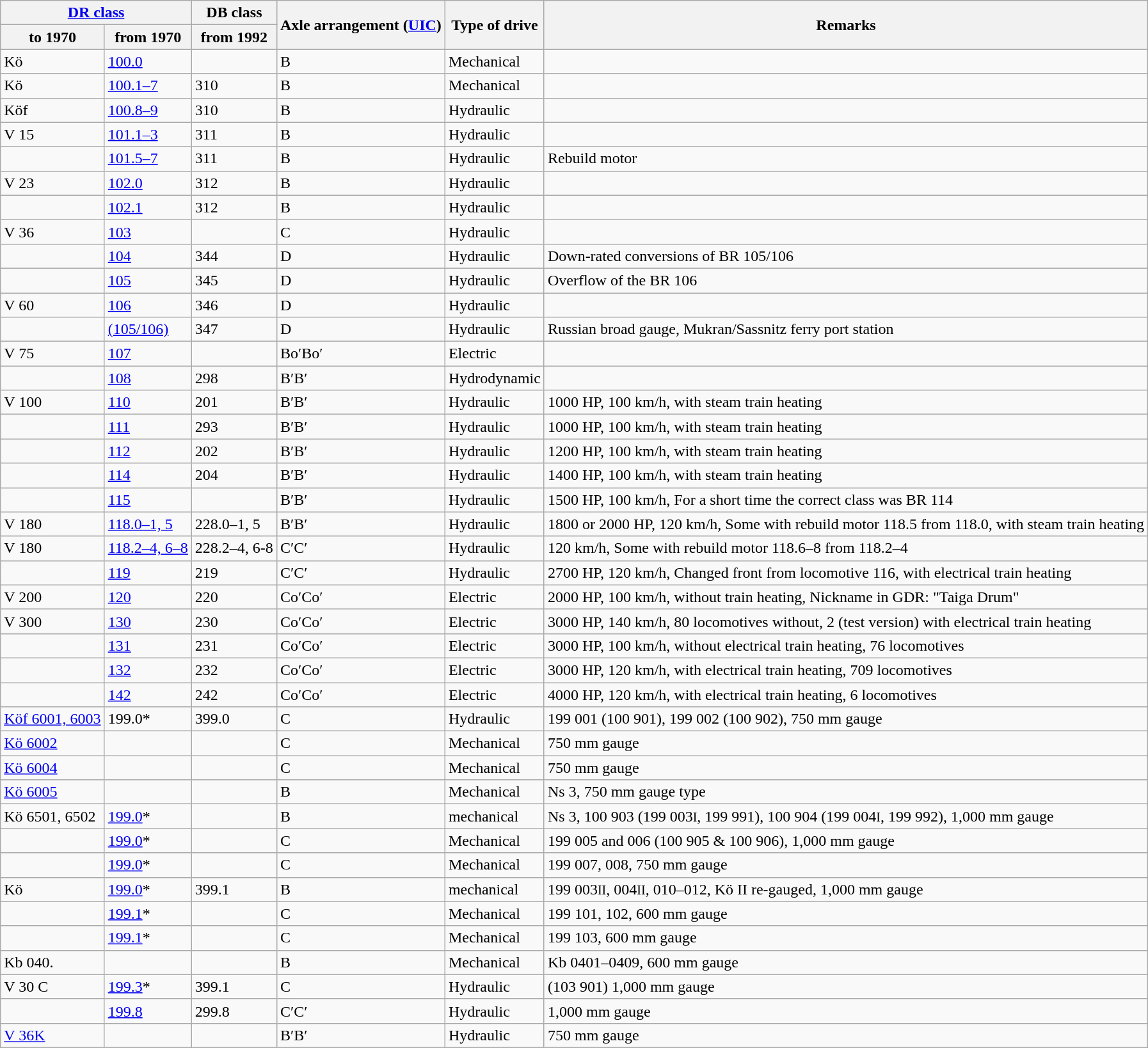<table class="wikitable">
<tr class="hintergrundfarbe6">
<th colspan="2" style="text-align:center;"><a href='#'>DR class</a></th>
<th>DB class</th>
<th rowspan="2">Axle arrangement (<a href='#'>UIC</a>)</th>
<th rowspan="2">Type of drive</th>
<th rowspan="2">Remarks</th>
</tr>
<tr class="hintergrundfarbe6">
<th>to 1970</th>
<th>from 1970</th>
<th>from 1992</th>
</tr>
<tr>
<td>Kö</td>
<td><a href='#'>100.0</a></td>
<td></td>
<td>B</td>
<td>Mechanical</td>
<td></td>
</tr>
<tr>
<td>Kö</td>
<td><a href='#'>100.1–7</a></td>
<td>310</td>
<td>B</td>
<td>Mechanical</td>
<td></td>
</tr>
<tr>
<td>Köf</td>
<td><a href='#'>100.8–9</a></td>
<td>310</td>
<td>B</td>
<td>Hydraulic</td>
<td></td>
</tr>
<tr>
<td>V 15</td>
<td><a href='#'>101.1–3</a></td>
<td>311</td>
<td>B</td>
<td>Hydraulic</td>
<td></td>
</tr>
<tr>
<td></td>
<td><a href='#'>101.5–7</a></td>
<td>311</td>
<td>B</td>
<td>Hydraulic</td>
<td>Rebuild motor</td>
</tr>
<tr>
<td>V 23</td>
<td><a href='#'>102.0</a></td>
<td>312</td>
<td>B</td>
<td>Hydraulic</td>
<td></td>
</tr>
<tr>
<td></td>
<td><a href='#'>102.1</a></td>
<td>312</td>
<td>B</td>
<td>Hydraulic</td>
<td></td>
</tr>
<tr>
<td>V 36</td>
<td><a href='#'>103</a></td>
<td></td>
<td>C</td>
<td>Hydraulic</td>
<td></td>
</tr>
<tr>
<td></td>
<td><a href='#'>104</a></td>
<td>344</td>
<td>D</td>
<td>Hydraulic</td>
<td>Down-rated conversions of BR 105/106</td>
</tr>
<tr>
<td></td>
<td><a href='#'>105</a></td>
<td>345</td>
<td>D</td>
<td>Hydraulic</td>
<td>Overflow of the BR 106</td>
</tr>
<tr>
<td>V 60</td>
<td><a href='#'>106</a></td>
<td>346</td>
<td>D</td>
<td>Hydraulic</td>
<td></td>
</tr>
<tr>
<td></td>
<td><a href='#'>(105/106)</a></td>
<td>347</td>
<td>D</td>
<td>Hydraulic</td>
<td>Russian broad gauge, Mukran/Sassnitz ferry port station</td>
</tr>
<tr>
<td>V 75</td>
<td><a href='#'>107</a></td>
<td></td>
<td>Bo′Bo′</td>
<td>Electric</td>
<td></td>
</tr>
<tr>
<td></td>
<td><a href='#'>108</a></td>
<td>298</td>
<td>B′B′</td>
<td>Hydrodynamic</td>
<td></td>
</tr>
<tr>
<td>V 100</td>
<td><a href='#'>110</a></td>
<td>201</td>
<td>B′B′</td>
<td>Hydraulic</td>
<td>1000 HP, 100 km/h, with steam train heating</td>
</tr>
<tr>
<td></td>
<td><a href='#'>111</a></td>
<td>293</td>
<td>B′B′</td>
<td>Hydraulic</td>
<td>1000 HP, 100 km/h, with steam train heating</td>
</tr>
<tr>
<td></td>
<td><a href='#'>112</a></td>
<td>202</td>
<td>B′B′</td>
<td>Hydraulic</td>
<td>1200 HP, 100 km/h, with steam train heating</td>
</tr>
<tr>
<td></td>
<td><a href='#'>114</a></td>
<td>204</td>
<td>B′B′</td>
<td>Hydraulic</td>
<td>1400 HP, 100 km/h, with steam train heating</td>
</tr>
<tr>
<td></td>
<td><a href='#'>115</a></td>
<td></td>
<td>B′B′</td>
<td>Hydraulic</td>
<td>1500 HP, 100 km/h, For a short time the correct class was BR 114</td>
</tr>
<tr>
<td>V 180</td>
<td><a href='#'>118.0–1, 5</a></td>
<td>228.0–1, 5</td>
<td>B′B′</td>
<td>Hydraulic</td>
<td>1800 or 2000 HP, 120 km/h, Some with rebuild motor 118.5 from 118.0, with steam train heating</td>
</tr>
<tr>
<td>V 180</td>
<td><a href='#'>118.2–4, 6–8</a></td>
<td>228.2–4, 6-8</td>
<td>C′C′</td>
<td>Hydraulic</td>
<td>120 km/h, Some with rebuild motor 118.6–8 from 118.2–4</td>
</tr>
<tr>
<td></td>
<td><a href='#'>119</a></td>
<td>219</td>
<td>C′C′</td>
<td>Hydraulic</td>
<td>2700 HP, 120 km/h, Changed front from locomotive 116, with electrical train heating</td>
</tr>
<tr>
<td>V 200</td>
<td><a href='#'>120</a></td>
<td>220</td>
<td>Co′Co′</td>
<td>Electric</td>
<td>2000 HP, 100 km/h, without train heating, Nickname in GDR: "Taiga Drum"</td>
</tr>
<tr>
<td>V 300</td>
<td><a href='#'>130</a></td>
<td>230</td>
<td>Co′Co′</td>
<td>Electric</td>
<td>3000 HP, 140 km/h, 80 locomotives without, 2 (test version) with electrical train heating</td>
</tr>
<tr>
<td></td>
<td><a href='#'>131</a></td>
<td>231</td>
<td>Co′Co′</td>
<td>Electric</td>
<td>3000 HP, 100 km/h, without electrical train heating, 76 locomotives</td>
</tr>
<tr>
<td></td>
<td><a href='#'>132</a></td>
<td>232</td>
<td>Co′Co′</td>
<td>Electric</td>
<td>3000 HP, 120 km/h, with electrical train heating, 709 locomotives</td>
</tr>
<tr>
<td></td>
<td><a href='#'>142</a></td>
<td>242</td>
<td>Co′Co′</td>
<td>Electric</td>
<td>4000 HP, 120 km/h, with electrical train heating, 6 locomotives</td>
</tr>
<tr>
<td><a href='#'>Köf 6001, 6003</a></td>
<td>199.0*</td>
<td>399.0</td>
<td>C</td>
<td>Hydraulic</td>
<td>199 001 (100 901), 199 002 (100 902), 750 mm gauge</td>
</tr>
<tr>
<td><a href='#'>Kö 6002</a></td>
<td></td>
<td></td>
<td>C</td>
<td>Mechanical</td>
<td>750 mm gauge</td>
</tr>
<tr>
<td><a href='#'>Kö 6004</a></td>
<td></td>
<td></td>
<td>C</td>
<td>Mechanical</td>
<td>750 mm gauge</td>
</tr>
<tr>
<td><a href='#'>Kö 6005</a></td>
<td></td>
<td></td>
<td>B</td>
<td>Mechanical</td>
<td>Ns 3, 750 mm gauge type</td>
</tr>
<tr>
<td>Kö 6501, 6502</td>
<td><a href='#'>199.0</a>*</td>
<td></td>
<td>B</td>
<td>mechanical</td>
<td>Ns 3, 100 903 (199 003<small>I</small>, 199 991), 100 904 (199 004<small>I</small>, 199 992), 1,000 mm gauge</td>
</tr>
<tr>
<td></td>
<td><a href='#'>199.0</a>*</td>
<td></td>
<td>C</td>
<td>Mechanical</td>
<td>199 005 and 006 (100 905 & 100 906), 1,000 mm gauge</td>
</tr>
<tr>
<td></td>
<td><a href='#'>199.0</a>*</td>
<td></td>
<td>C</td>
<td>Mechanical</td>
<td>199 007, 008, 750 mm gauge</td>
</tr>
<tr>
<td>Kö</td>
<td><a href='#'>199.0</a>*</td>
<td>399.1</td>
<td>B</td>
<td>mechanical</td>
<td>199 003<small>II</small>, 004<small>II</small>, 010–012, Kö II re-gauged, 1,000 mm gauge</td>
</tr>
<tr>
<td></td>
<td><a href='#'>199.1</a>*</td>
<td></td>
<td>C</td>
<td>Mechanical</td>
<td>199 101, 102, 600 mm gauge</td>
</tr>
<tr>
<td></td>
<td><a href='#'>199.1</a>*</td>
<td></td>
<td>C</td>
<td>Mechanical</td>
<td>199 103, 600 mm gauge</td>
</tr>
<tr>
<td>Kb 040.</td>
<td></td>
<td></td>
<td>B</td>
<td>Mechanical</td>
<td>Kb 0401–0409, 600 mm gauge</td>
</tr>
<tr>
<td>V 30 C</td>
<td><a href='#'>199.3</a>*</td>
<td>399.1</td>
<td>C</td>
<td>Hydraulic</td>
<td>(103 901) 1,000 mm gauge</td>
</tr>
<tr>
<td></td>
<td><a href='#'>199.8</a></td>
<td>299.8</td>
<td>C′C′</td>
<td>Hydraulic</td>
<td>1,000 mm gauge</td>
</tr>
<tr>
<td><a href='#'>V 36K</a></td>
<td></td>
<td></td>
<td>B′B′</td>
<td>Hydraulic</td>
<td>750 mm gauge</td>
</tr>
</table>
